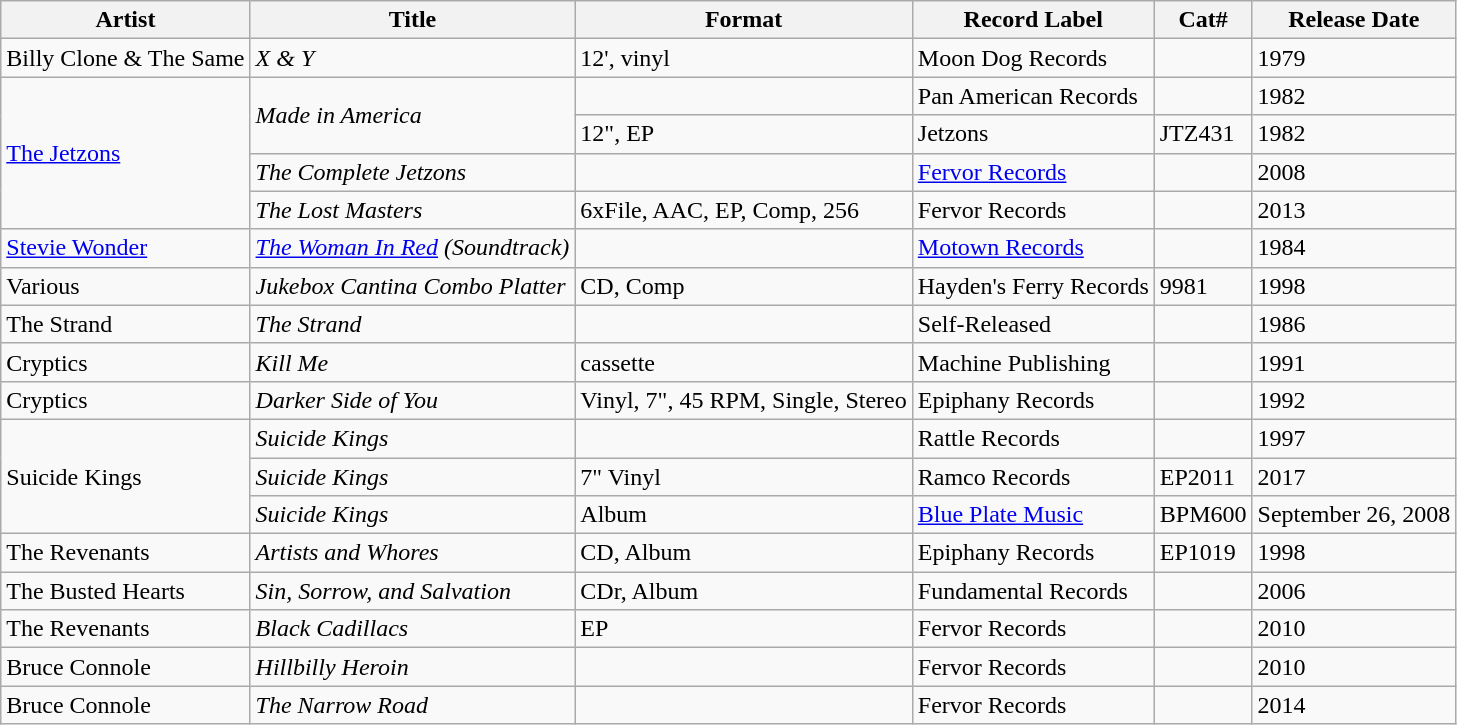<table class="wikitable">
<tr>
<th>Artist</th>
<th>Title</th>
<th>Format</th>
<th>Record Label</th>
<th>Cat#</th>
<th>Release Date</th>
</tr>
<tr>
<td>Billy Clone & The Same</td>
<td><em>X & Y</em></td>
<td>12', vinyl</td>
<td>Moon Dog Records</td>
<td></td>
<td>1979</td>
</tr>
<tr>
<td rowspan="4"><a href='#'>The Jetzons</a></td>
<td rowspan="2"><em>Made in America</em></td>
<td></td>
<td>Pan American Records</td>
<td></td>
<td>1982</td>
</tr>
<tr>
<td>12", EP</td>
<td>Jetzons</td>
<td>JTZ431</td>
<td>1982</td>
</tr>
<tr>
<td><em>The Complete Jetzons</em></td>
<td></td>
<td><a href='#'>Fervor Records</a></td>
<td></td>
<td>2008</td>
</tr>
<tr>
<td><em>The Lost Masters</em></td>
<td>6xFile, AAC, EP, Comp, 256</td>
<td>Fervor Records</td>
<td></td>
<td>2013</td>
</tr>
<tr>
<td><a href='#'>Stevie Wonder</a></td>
<td><em><a href='#'>The Woman In Red</a> (Soundtrack)</em></td>
<td></td>
<td><a href='#'>Motown Records</a></td>
<td></td>
<td>1984</td>
</tr>
<tr>
<td>Various</td>
<td><em>Jukebox Cantina Combo Platter</em></td>
<td>CD, Comp</td>
<td>Hayden's Ferry Records</td>
<td>9981</td>
<td>1998</td>
</tr>
<tr>
<td>The Strand</td>
<td><em>The Strand</em></td>
<td></td>
<td>Self-Released</td>
<td></td>
<td>1986</td>
</tr>
<tr>
<td>Cryptics</td>
<td><em>Kill Me</em></td>
<td>cassette</td>
<td>Machine Publishing</td>
<td></td>
<td>1991</td>
</tr>
<tr>
<td>Cryptics</td>
<td><em>Darker Side of You</em></td>
<td>Vinyl, 7", 45 RPM, Single, Stereo</td>
<td>Epiphany Records</td>
<td></td>
<td>1992</td>
</tr>
<tr>
<td rowspan="3">Suicide Kings</td>
<td><em>Suicide Kings</em></td>
<td></td>
<td>Rattle Records</td>
<td></td>
<td>1997</td>
</tr>
<tr>
<td><em>Suicide Kings</em></td>
<td>7" Vinyl</td>
<td>Ramco Records</td>
<td>EP2011</td>
<td>2017</td>
</tr>
<tr>
<td><em>Suicide Kings</em></td>
<td>Album</td>
<td><a href='#'>Blue Plate Music</a></td>
<td>BPM600</td>
<td>September 26, 2008</td>
</tr>
<tr>
<td>The Revenants</td>
<td><em>Artists and Whores</em></td>
<td>CD, Album</td>
<td>Epiphany Records</td>
<td>EP1019</td>
<td>1998</td>
</tr>
<tr>
<td>The Busted Hearts</td>
<td><em>Sin, Sorrow, and Salvation</em></td>
<td>CDr, Album</td>
<td>Fundamental Records</td>
<td></td>
<td>2006</td>
</tr>
<tr>
<td>The Revenants</td>
<td><em>Black Cadillacs</em></td>
<td>EP</td>
<td>Fervor Records</td>
<td></td>
<td>2010</td>
</tr>
<tr>
<td>Bruce Connole</td>
<td><em>Hillbilly Heroin</em></td>
<td></td>
<td>Fervor Records</td>
<td></td>
<td>2010</td>
</tr>
<tr>
<td>Bruce Connole</td>
<td><em>The Narrow Road</em></td>
<td></td>
<td>Fervor Records</td>
<td></td>
<td>2014</td>
</tr>
</table>
